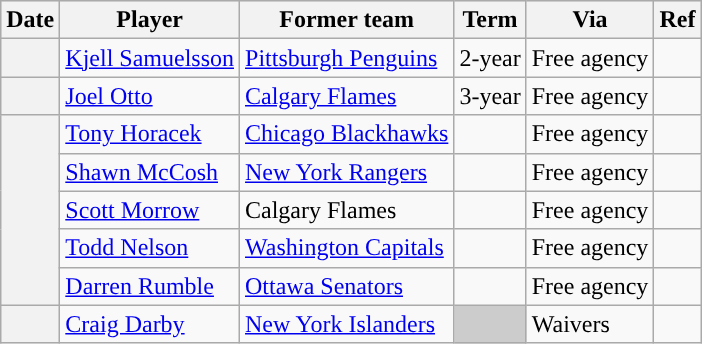<table class="wikitable plainrowheaders">
<tr style="background:#ddd; text-align:center;">
<th>Date</th>
<th>Player</th>
<th>Former team</th>
<th>Term</th>
<th>Via</th>
<th>Ref</th>
</tr>
<tr>
<th scope="row"></th>
<td><a href='#'>Kjell Samuelsson</a></td>
<td><a href='#'>Pittsburgh Penguins</a></td>
<td>2-year</td>
<td>Free agency</td>
<td></td>
</tr>
<tr>
<th scope="row"></th>
<td><a href='#'>Joel Otto</a></td>
<td><a href='#'>Calgary Flames</a></td>
<td>3-year</td>
<td>Free agency</td>
<td></td>
</tr>
<tr>
<th scope="row" rowspan=5></th>
<td><a href='#'>Tony Horacek</a></td>
<td><a href='#'>Chicago Blackhawks</a></td>
<td></td>
<td>Free agency</td>
<td></td>
</tr>
<tr>
<td><a href='#'>Shawn McCosh</a></td>
<td><a href='#'>New York Rangers</a></td>
<td></td>
<td>Free agency</td>
<td></td>
</tr>
<tr>
<td><a href='#'>Scott Morrow</a></td>
<td>Calgary Flames</td>
<td></td>
<td>Free agency</td>
<td></td>
</tr>
<tr>
<td><a href='#'>Todd Nelson</a></td>
<td><a href='#'>Washington Capitals</a></td>
<td></td>
<td>Free agency</td>
<td></td>
</tr>
<tr>
<td><a href='#'>Darren Rumble</a></td>
<td><a href='#'>Ottawa Senators</a></td>
<td></td>
<td>Free agency</td>
<td></td>
</tr>
<tr>
<th scope="row"></th>
<td><a href='#'>Craig Darby</a></td>
<td><a href='#'>New York Islanders</a></td>
<td style="background:#ccc"></td>
<td>Waivers</td>
<td></td>
</tr>
</table>
